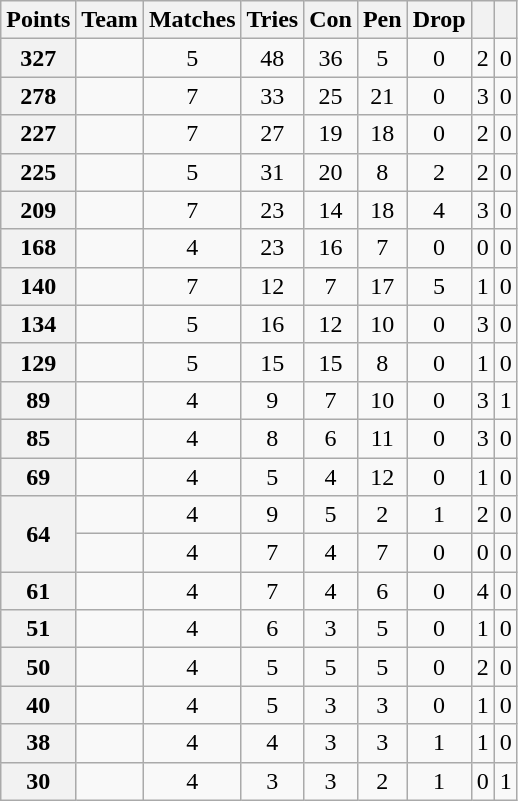<table class="wikitable sortable" style="text-align:center">
<tr>
<th>Points</th>
<th>Team</th>
<th>Matches</th>
<th>Tries</th>
<th>Con</th>
<th>Pen</th>
<th>Drop</th>
<th></th>
<th></th>
</tr>
<tr>
<th>327</th>
<td align="left"></td>
<td>5</td>
<td>48</td>
<td>36</td>
<td>5</td>
<td>0</td>
<td>2</td>
<td>0</td>
</tr>
<tr>
<th>278</th>
<td align="left"></td>
<td>7</td>
<td>33</td>
<td>25</td>
<td>21</td>
<td>0</td>
<td>3</td>
<td>0</td>
</tr>
<tr>
<th>227</th>
<td align="left"></td>
<td>7</td>
<td>27</td>
<td>19</td>
<td>18</td>
<td>0</td>
<td>2</td>
<td>0</td>
</tr>
<tr>
<th>225</th>
<td align="left"></td>
<td>5</td>
<td>31</td>
<td>20</td>
<td>8</td>
<td>2</td>
<td>2</td>
<td>0</td>
</tr>
<tr>
<th>209</th>
<td align="left"></td>
<td>7</td>
<td>23</td>
<td>14</td>
<td>18</td>
<td>4</td>
<td>3</td>
<td>0</td>
</tr>
<tr>
<th>168</th>
<td align="left"></td>
<td>4</td>
<td>23</td>
<td>16</td>
<td>7</td>
<td>0</td>
<td>0</td>
<td>0</td>
</tr>
<tr>
<th>140</th>
<td align="left"></td>
<td>7</td>
<td>12</td>
<td>7</td>
<td>17</td>
<td>5</td>
<td>1</td>
<td>0</td>
</tr>
<tr>
<th>134</th>
<td align="left"></td>
<td>5</td>
<td>16</td>
<td>12</td>
<td>10</td>
<td>0</td>
<td>3</td>
<td>0</td>
</tr>
<tr>
<th>129</th>
<td align="left"></td>
<td>5</td>
<td>15</td>
<td>15</td>
<td>8</td>
<td>0</td>
<td>1</td>
<td>0</td>
</tr>
<tr>
<th>89</th>
<td align="left"></td>
<td>4</td>
<td>9</td>
<td>7</td>
<td>10</td>
<td>0</td>
<td>3</td>
<td>1</td>
</tr>
<tr>
<th>85</th>
<td align="left"></td>
<td>4</td>
<td>8</td>
<td>6</td>
<td>11</td>
<td>0</td>
<td>3</td>
<td>0</td>
</tr>
<tr>
<th>69</th>
<td align="left"></td>
<td>4</td>
<td>5</td>
<td>4</td>
<td>12</td>
<td>0</td>
<td>1</td>
<td>0</td>
</tr>
<tr>
<th rowspan=2>64</th>
<td align="left"></td>
<td>4</td>
<td>9</td>
<td>5</td>
<td>2</td>
<td>1</td>
<td>2</td>
<td>0</td>
</tr>
<tr>
<td align="left"></td>
<td>4</td>
<td>7</td>
<td>4</td>
<td>7</td>
<td>0</td>
<td>0</td>
<td>0</td>
</tr>
<tr>
<th>61</th>
<td align="left"></td>
<td>4</td>
<td>7</td>
<td>4</td>
<td>6</td>
<td>0</td>
<td>4</td>
<td>0</td>
</tr>
<tr>
<th>51</th>
<td align="left"></td>
<td>4</td>
<td>6</td>
<td>3</td>
<td>5</td>
<td>0</td>
<td>1</td>
<td>0</td>
</tr>
<tr>
<th>50</th>
<td align="left"></td>
<td>4</td>
<td>5</td>
<td>5</td>
<td>5</td>
<td>0</td>
<td>2</td>
<td>0</td>
</tr>
<tr>
<th>40</th>
<td align="left"></td>
<td>4</td>
<td>5</td>
<td>3</td>
<td>3</td>
<td>0</td>
<td>1</td>
<td>0</td>
</tr>
<tr>
<th>38</th>
<td align="left"></td>
<td>4</td>
<td>4</td>
<td>3</td>
<td>3</td>
<td>1</td>
<td>1</td>
<td>0</td>
</tr>
<tr>
<th>30</th>
<td align="left"></td>
<td>4</td>
<td>3</td>
<td>3</td>
<td>2</td>
<td>1</td>
<td>0</td>
<td>1</td>
</tr>
</table>
